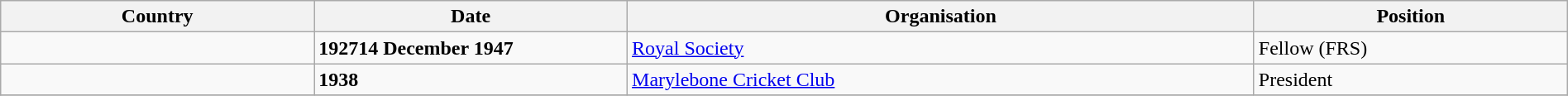<table class="wikitable" style="width:100%;">
<tr>
<th style="width:20%;">Country</th>
<th style="width:20%;">Date</th>
<th style="width:40%;">Organisation</th>
<th style="width:20%;">Position</th>
</tr>
<tr>
<td></td>
<td><strong>192714 December 1947</strong></td>
<td><a href='#'>Royal Society</a></td>
<td>Fellow (FRS)</td>
</tr>
<tr>
<td></td>
<td><strong>1938</strong></td>
<td><a href='#'>Marylebone Cricket Club</a></td>
<td>President  </td>
</tr>
<tr>
</tr>
</table>
